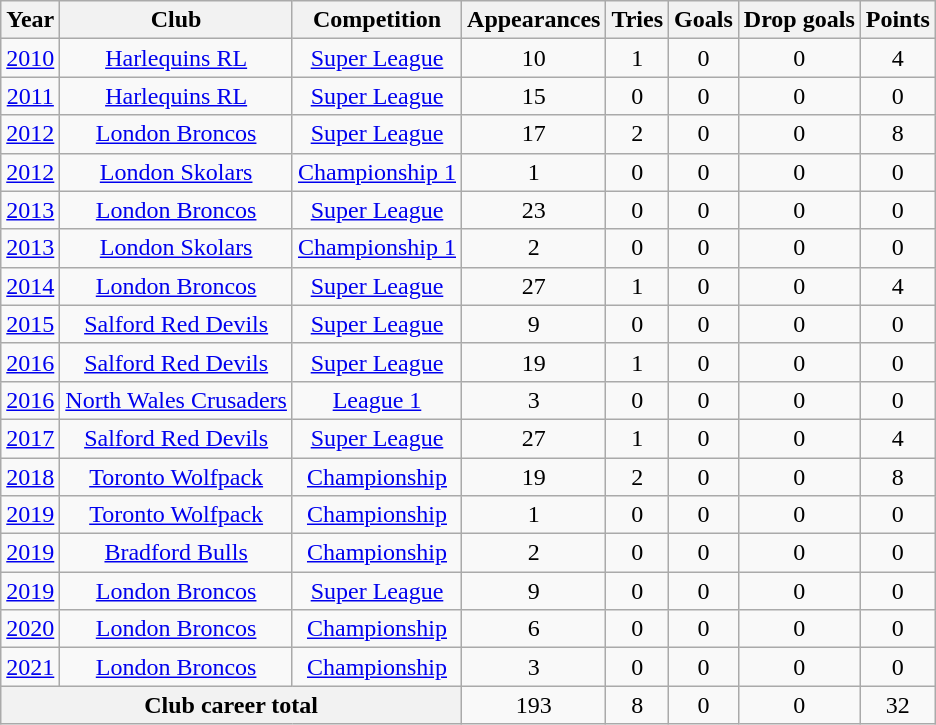<table class=wikitable style="text-align: center;">
<tr>
<th>Year</th>
<th>Club</th>
<th>Competition</th>
<th>Appearances</th>
<th>Tries</th>
<th>Goals</th>
<th>Drop goals</th>
<th>Points</th>
</tr>
<tr>
<td><a href='#'>2010</a></td>
<td><a href='#'>Harlequins RL</a></td>
<td><a href='#'>Super League</a></td>
<td>10</td>
<td>1</td>
<td>0</td>
<td>0</td>
<td>4</td>
</tr>
<tr>
<td><a href='#'>2011</a></td>
<td><a href='#'>Harlequins RL</a></td>
<td><a href='#'>Super League</a></td>
<td>15</td>
<td>0</td>
<td>0</td>
<td>0</td>
<td>0</td>
</tr>
<tr>
<td><a href='#'>2012</a></td>
<td><a href='#'>London Broncos</a></td>
<td><a href='#'>Super League</a></td>
<td>17</td>
<td>2</td>
<td>0</td>
<td>0</td>
<td>8</td>
</tr>
<tr>
<td><a href='#'>2012</a></td>
<td><a href='#'>London Skolars</a></td>
<td><a href='#'>Championship 1</a></td>
<td>1</td>
<td>0</td>
<td>0</td>
<td>0</td>
<td>0</td>
</tr>
<tr>
<td><a href='#'>2013</a></td>
<td><a href='#'>London Broncos</a></td>
<td><a href='#'>Super League</a></td>
<td>23</td>
<td>0</td>
<td>0</td>
<td>0</td>
<td>0</td>
</tr>
<tr>
<td><a href='#'>2013</a></td>
<td><a href='#'>London Skolars</a></td>
<td><a href='#'>Championship 1</a></td>
<td>2</td>
<td>0</td>
<td>0</td>
<td>0</td>
<td>0</td>
</tr>
<tr>
<td><a href='#'>2014</a></td>
<td><a href='#'>London Broncos</a></td>
<td><a href='#'>Super League</a></td>
<td>27</td>
<td>1</td>
<td>0</td>
<td>0</td>
<td>4</td>
</tr>
<tr>
<td><a href='#'>2015</a></td>
<td><a href='#'>Salford Red Devils</a></td>
<td><a href='#'>Super League</a></td>
<td>9</td>
<td>0</td>
<td>0</td>
<td>0</td>
<td>0</td>
</tr>
<tr>
<td><a href='#'>2016</a></td>
<td><a href='#'>Salford Red Devils</a></td>
<td><a href='#'>Super League</a></td>
<td>19</td>
<td>1</td>
<td>0</td>
<td>0</td>
<td>0</td>
</tr>
<tr>
<td><a href='#'>2016</a></td>
<td><a href='#'>North Wales Crusaders</a></td>
<td><a href='#'>League 1</a></td>
<td>3</td>
<td>0</td>
<td>0</td>
<td>0</td>
<td>0</td>
</tr>
<tr>
<td><a href='#'>2017</a></td>
<td><a href='#'>Salford Red Devils</a></td>
<td><a href='#'>Super League</a></td>
<td>27</td>
<td>1</td>
<td>0</td>
<td>0</td>
<td>4</td>
</tr>
<tr>
<td><a href='#'>2018</a></td>
<td><a href='#'>Toronto Wolfpack</a></td>
<td><a href='#'>Championship</a></td>
<td>19</td>
<td>2</td>
<td>0</td>
<td>0</td>
<td>8</td>
</tr>
<tr>
<td><a href='#'>2019</a></td>
<td><a href='#'>Toronto Wolfpack</a></td>
<td><a href='#'>Championship</a></td>
<td>1</td>
<td>0</td>
<td>0</td>
<td>0</td>
<td>0</td>
</tr>
<tr>
<td><a href='#'>2019</a></td>
<td><a href='#'>Bradford Bulls</a></td>
<td><a href='#'>Championship</a></td>
<td>2</td>
<td>0</td>
<td>0</td>
<td>0</td>
<td>0</td>
</tr>
<tr>
<td><a href='#'>2019</a></td>
<td><a href='#'>London Broncos</a></td>
<td><a href='#'>Super League</a></td>
<td>9</td>
<td>0</td>
<td>0</td>
<td>0</td>
<td>0</td>
</tr>
<tr>
<td><a href='#'>2020</a></td>
<td><a href='#'>London Broncos</a></td>
<td><a href='#'>Championship</a></td>
<td>6</td>
<td>0</td>
<td>0</td>
<td>0</td>
<td>0</td>
</tr>
<tr>
<td><a href='#'>2021</a></td>
<td><a href='#'>London Broncos</a></td>
<td><a href='#'>Championship</a></td>
<td>3</td>
<td>0</td>
<td>0</td>
<td>0</td>
<td>0</td>
</tr>
<tr>
<th colspan=3>Club career total</th>
<td>193</td>
<td>8</td>
<td>0</td>
<td>0</td>
<td>32</td>
</tr>
</table>
